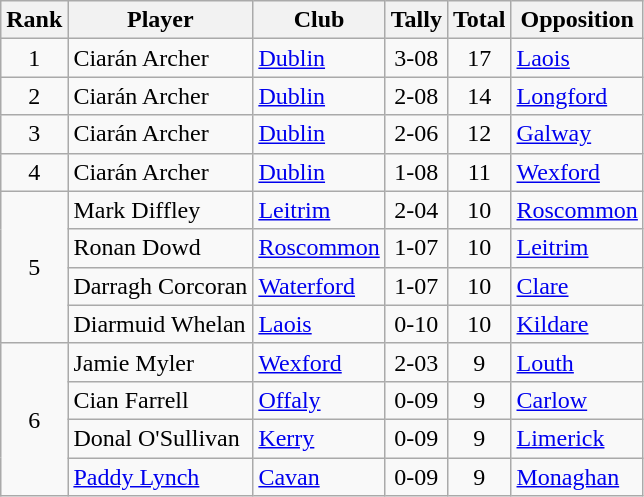<table class="wikitable">
<tr>
<th>Rank</th>
<th>Player</th>
<th>Club</th>
<th>Tally</th>
<th>Total</th>
<th>Opposition</th>
</tr>
<tr>
<td rowspan="1" style="text-align:center;">1</td>
<td>Ciarán Archer</td>
<td><a href='#'>Dublin</a></td>
<td align=center>3-08</td>
<td align=center>17</td>
<td><a href='#'>Laois</a></td>
</tr>
<tr>
<td rowspan="1" style="text-align:center;">2</td>
<td>Ciarán Archer</td>
<td><a href='#'>Dublin</a></td>
<td align=center>2-08</td>
<td align=center>14</td>
<td><a href='#'>Longford</a></td>
</tr>
<tr>
<td rowspan="1" style="text-align:center;">3</td>
<td>Ciarán Archer</td>
<td><a href='#'>Dublin</a></td>
<td align=center>2-06</td>
<td align=center>12</td>
<td><a href='#'>Galway</a></td>
</tr>
<tr>
<td rowspan="1" style="text-align:center;">4</td>
<td>Ciarán Archer</td>
<td><a href='#'>Dublin</a></td>
<td align=center>1-08</td>
<td align=center>11</td>
<td><a href='#'>Wexford</a></td>
</tr>
<tr>
<td rowspan="4" style="text-align:center;">5</td>
<td>Mark Diffley</td>
<td><a href='#'>Leitrim</a></td>
<td align=center>2-04</td>
<td align=center>10</td>
<td><a href='#'>Roscommon</a></td>
</tr>
<tr>
<td>Ronan Dowd</td>
<td><a href='#'>Roscommon</a></td>
<td align=center>1-07</td>
<td align=center>10</td>
<td><a href='#'>Leitrim</a></td>
</tr>
<tr>
<td>Darragh Corcoran</td>
<td><a href='#'>Waterford</a></td>
<td align=center>1-07</td>
<td align=center>10</td>
<td><a href='#'>Clare</a></td>
</tr>
<tr>
<td>Diarmuid Whelan</td>
<td><a href='#'>Laois</a></td>
<td align=center>0-10</td>
<td align=center>10</td>
<td><a href='#'>Kildare</a></td>
</tr>
<tr>
<td rowspan="4" style="text-align:center;">6</td>
<td>Jamie Myler</td>
<td><a href='#'>Wexford</a></td>
<td align=center>2-03</td>
<td align=center>9</td>
<td><a href='#'>Louth</a></td>
</tr>
<tr>
<td>Cian Farrell</td>
<td><a href='#'>Offaly</a></td>
<td align=center>0-09</td>
<td align=center>9</td>
<td><a href='#'>Carlow</a></td>
</tr>
<tr>
<td>Donal O'Sullivan</td>
<td><a href='#'>Kerry</a></td>
<td align=center>0-09</td>
<td align=center>9</td>
<td><a href='#'>Limerick</a></td>
</tr>
<tr>
<td><a href='#'>Paddy Lynch</a></td>
<td><a href='#'>Cavan</a></td>
<td align=center>0-09</td>
<td align=center>9</td>
<td><a href='#'>Monaghan</a></td>
</tr>
</table>
